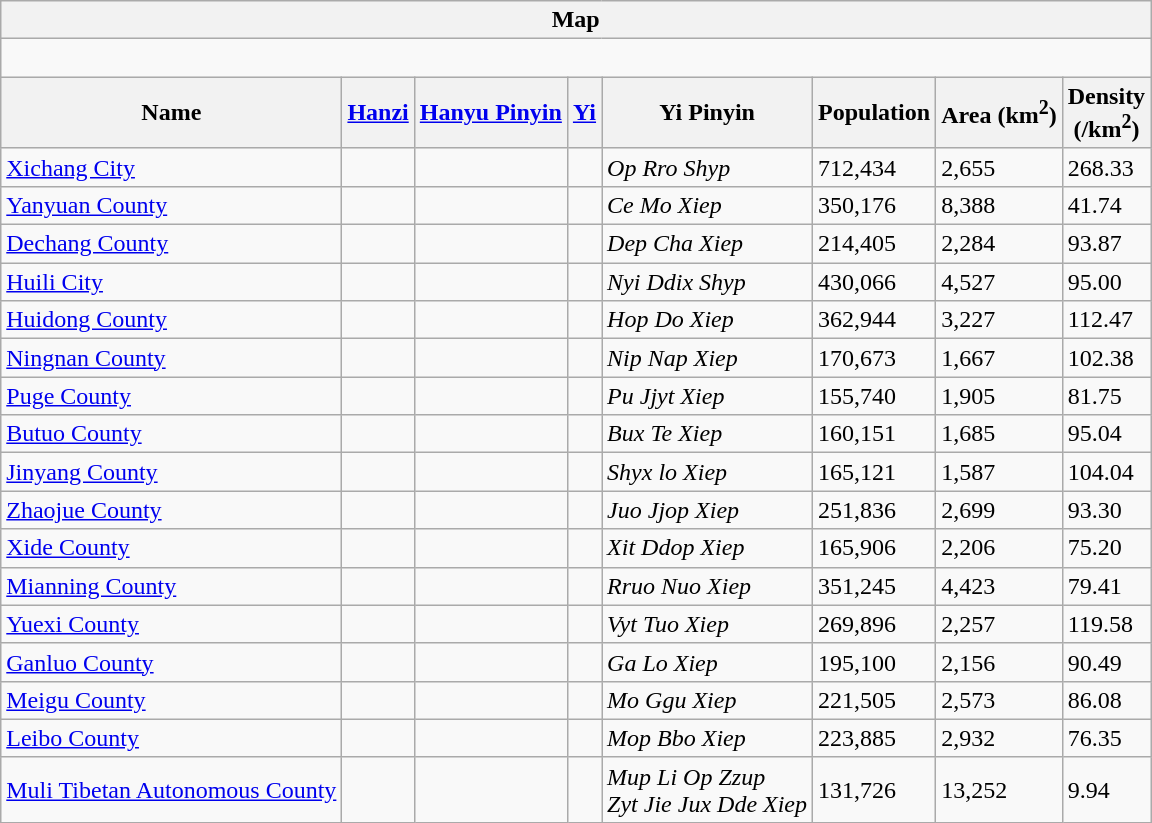<table class="wikitable"  style="font-size:100%;">
<tr>
<th colspan="8" align="center">Map</th>
</tr>
<tr>
<td colspan="8"><div><br> 


















</div></td>
</tr>
<tr>
<th>Name</th>
<th><a href='#'>Hanzi</a></th>
<th><a href='#'>Hanyu Pinyin</a></th>
<th><a href='#'>Yi</a></th>
<th>Yi Pinyin</th>
<th>Population<br></th>
<th>Area (km<sup>2</sup>)</th>
<th>Density<br>(/km<sup>2</sup>)</th>
</tr>
<tr --------->
<td><a href='#'>Xichang City</a></td>
<td></td>
<td></td>
<td></td>
<td><em>Op Rro Shyp</em></td>
<td>712,434</td>
<td>2,655</td>
<td>268.33</td>
</tr>
<tr --------->
<td><a href='#'>Yanyuan County</a></td>
<td></td>
<td></td>
<td></td>
<td><em>Ce Mo Xiep</em></td>
<td>350,176</td>
<td>8,388</td>
<td>41.74</td>
</tr>
<tr --------->
<td><a href='#'>Dechang County</a></td>
<td></td>
<td></td>
<td></td>
<td><em>Dep Cha Xiep</em></td>
<td>214,405</td>
<td>2,284</td>
<td>93.87</td>
</tr>
<tr --------->
<td><a href='#'>Huili City</a></td>
<td></td>
<td></td>
<td></td>
<td><em>Nyi Ddix Shyp</em></td>
<td>430,066</td>
<td>4,527</td>
<td>95.00</td>
</tr>
<tr --------->
<td><a href='#'>Huidong County</a></td>
<td></td>
<td></td>
<td></td>
<td><em>Hop Do Xiep</em></td>
<td>362,944</td>
<td>3,227</td>
<td>112.47</td>
</tr>
<tr --------->
<td><a href='#'>Ningnan County</a></td>
<td></td>
<td></td>
<td></td>
<td><em>Nip Nap Xiep</em></td>
<td>170,673</td>
<td>1,667</td>
<td>102.38</td>
</tr>
<tr --------->
<td><a href='#'>Puge County</a></td>
<td></td>
<td></td>
<td></td>
<td><em>Pu Jjyt Xiep</em></td>
<td>155,740</td>
<td>1,905</td>
<td>81.75</td>
</tr>
<tr --------->
<td><a href='#'>Butuo County</a></td>
<td></td>
<td></td>
<td></td>
<td><em>Bux Te Xiep</em></td>
<td>160,151</td>
<td>1,685</td>
<td>95.04</td>
</tr>
<tr --------->
<td><a href='#'>Jinyang County</a></td>
<td></td>
<td></td>
<td></td>
<td><em>Shyx lo Xiep</em></td>
<td>165,121</td>
<td>1,587</td>
<td>104.04</td>
</tr>
<tr --------->
<td><a href='#'>Zhaojue County</a></td>
<td></td>
<td></td>
<td></td>
<td><em>Juo Jjop Xiep</em></td>
<td>251,836</td>
<td>2,699</td>
<td>93.30</td>
</tr>
<tr --------->
<td><a href='#'>Xide County</a></td>
<td></td>
<td></td>
<td></td>
<td><em>Xit Ddop Xiep</em></td>
<td>165,906</td>
<td>2,206</td>
<td>75.20</td>
</tr>
<tr --------->
<td><a href='#'>Mianning County</a></td>
<td></td>
<td></td>
<td></td>
<td><em>Rruo Nuo Xiep</em></td>
<td>351,245</td>
<td>4,423</td>
<td>79.41</td>
</tr>
<tr --------->
<td><a href='#'>Yuexi County</a></td>
<td></td>
<td></td>
<td></td>
<td><em>Vyt Tuo Xiep</em></td>
<td>269,896</td>
<td>2,257</td>
<td>119.58</td>
</tr>
<tr --------->
<td><a href='#'>Ganluo County</a></td>
<td></td>
<td></td>
<td></td>
<td><em>Ga Lo Xiep</em></td>
<td>195,100</td>
<td>2,156</td>
<td>90.49</td>
</tr>
<tr --------->
<td><a href='#'>Meigu County</a></td>
<td></td>
<td></td>
<td></td>
<td><em>Mo Ggu Xiep</em></td>
<td>221,505</td>
<td>2,573</td>
<td>86.08</td>
</tr>
<tr --------->
<td><a href='#'>Leibo County</a></td>
<td></td>
<td></td>
<td></td>
<td><em>Mop Bbo Xiep</em></td>
<td>223,885</td>
<td>2,932</td>
<td>76.35</td>
</tr>
<tr --------->
<td><a href='#'>Muli Tibetan Autonomous County</a></td>
<td></td>
<td></td>
<td></td>
<td><em>Mup Li Op Zzup</em><br><em>Zyt Jie Jux Dde Xiep</em></td>
<td>131,726</td>
<td>13,252</td>
<td>9.94</td>
</tr>
</table>
